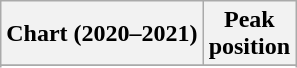<table class="wikitable sortable plainrowheaders" style="text-align:center">
<tr>
<th scope="col">Chart (2020–2021)</th>
<th scope="col">Peak<br>position</th>
</tr>
<tr>
</tr>
<tr>
</tr>
<tr>
</tr>
<tr>
</tr>
<tr>
</tr>
</table>
